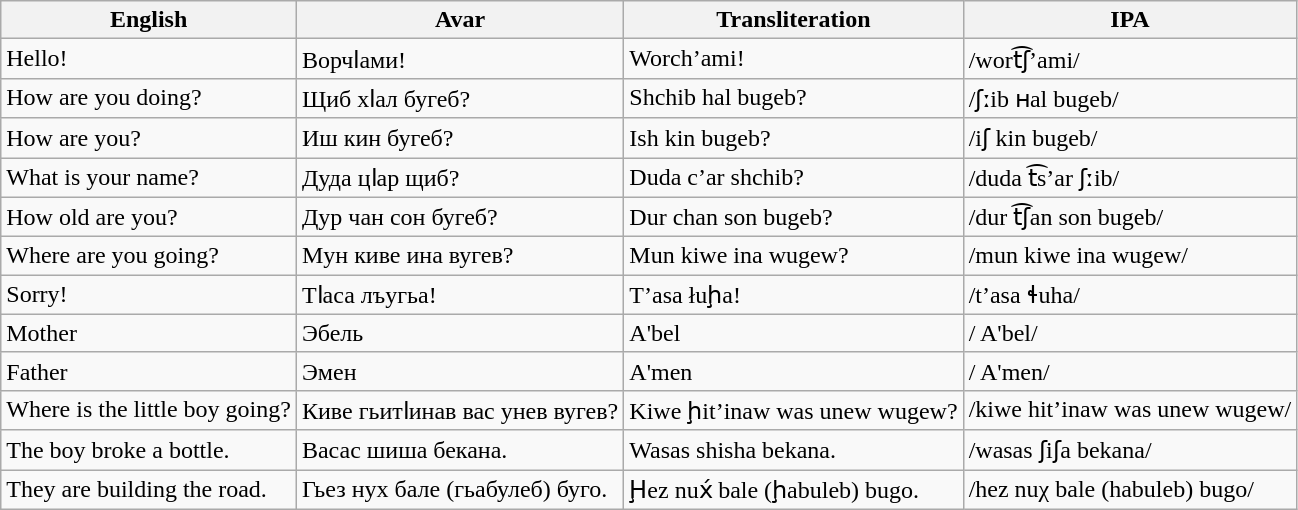<table class="wikitable">
<tr>
<th>English</th>
<th>Avar</th>
<th>Transliteration</th>
<th>IPA</th>
</tr>
<tr>
<td>Hello!</td>
<td>Ворчӏами!</td>
<td>Worch’ami!</td>
<td>/wort͡ʃ’ami/</td>
</tr>
<tr>
<td>How are you doing?</td>
<td>Щиб хӏaл бугеб?</td>
<td>Shchib hal bugeb?</td>
<td>/ʃːib ʜal bugeb/</td>
</tr>
<tr>
<td>How are you?</td>
<td>Иш кин бугеб?</td>
<td>Ish kin bugeb?</td>
<td>/iʃ kin bugeb/</td>
</tr>
<tr>
<td>What is your name?</td>
<td>Дуда цӏар щиб?</td>
<td>Duda c’ar shchib?</td>
<td>/duda t͡s’ar ʃːib/</td>
</tr>
<tr>
<td>How old are you?</td>
<td>Дур чан сон бугеб?</td>
<td>Dur chan son bugeb?</td>
<td>/dur t͡ʃan son bugeb/</td>
</tr>
<tr>
<td>Where are you going?</td>
<td>Mун киве ина вугев?</td>
<td>Mun kiwe ina wugew?</td>
<td>/mun kiwe ina wugew/</td>
</tr>
<tr>
<td>Sorry!</td>
<td>Тӏаса лъугьа!</td>
<td>T’asa łuḩa!</td>
<td>/t’asa ɬuha/</td>
</tr>
<tr>
<td>Mother</td>
<td>Эбель</td>
<td>A'bel</td>
<td>/ A'bel/</td>
</tr>
<tr>
<td>Father</td>
<td>Эмен</td>
<td>A'men</td>
<td>/ A'men/</td>
</tr>
<tr>
<td>Where is the little boy going?</td>
<td>Киве гьитӏинав вас унев вугев?</td>
<td>Kiwe ḩit’inaw was unew wugew?</td>
<td>/kiwe hit’inaw was unew wugew/</td>
</tr>
<tr>
<td>The boy broke a bottle.</td>
<td>Васас шиша бекана.</td>
<td>Wasas shisha bekana.</td>
<td>/wasas ʃiʃa bekana/</td>
</tr>
<tr>
<td>They are building the road.</td>
<td>Гьез нух бале (гьабулеб) буго.</td>
<td>Ḩez nux́ bale (ḩabuleb) bugo.</td>
<td>/hez nuχ bale (habuleb) bugo/</td>
</tr>
</table>
